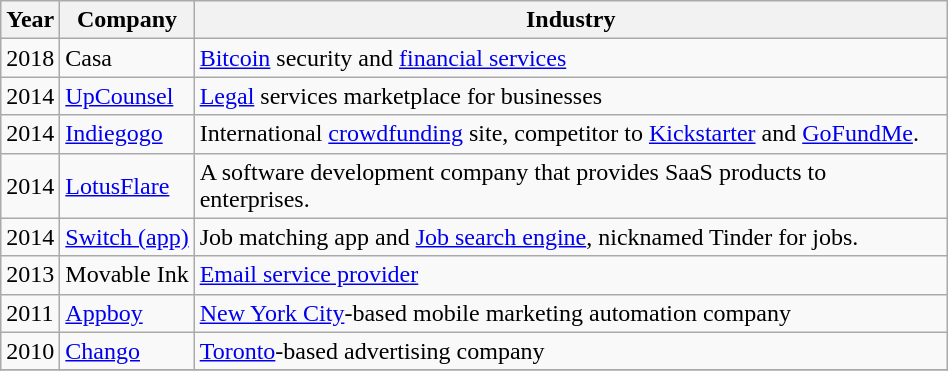<table class="wikitable sortable" style="width: 50%;">
<tr>
<th>Year</th>
<th>Company</th>
<th>Industry</th>
</tr>
<tr>
<td>2018</td>
<td>Casa</td>
<td><a href='#'>Bitcoin</a> security and <a href='#'>financial services</a></td>
</tr>
<tr>
<td>2014</td>
<td><a href='#'>UpCounsel</a></td>
<td><a href='#'>Legal</a> services marketplace for businesses</td>
</tr>
<tr>
<td>2014</td>
<td><a href='#'>Indiegogo</a></td>
<td>International <a href='#'>crowdfunding</a> site, competitor to <a href='#'>Kickstarter</a> and <a href='#'>GoFundMe</a>.</td>
</tr>
<tr>
<td>2014</td>
<td><a href='#'>LotusFlare</a></td>
<td>A software development company that provides SaaS products to enterprises.</td>
</tr>
<tr>
<td>2014</td>
<td><a href='#'>Switch (app)</a></td>
<td>Job matching app and <a href='#'>Job search engine</a>, nicknamed Tinder for jobs.</td>
</tr>
<tr>
<td>2013</td>
<td>Movable Ink</td>
<td><a href='#'>Email service provider</a></td>
</tr>
<tr>
<td>2011</td>
<td><a href='#'>Appboy</a></td>
<td><a href='#'>New York City</a>-based mobile marketing automation company</td>
</tr>
<tr>
<td>2010</td>
<td><a href='#'>Chango</a></td>
<td><a href='#'>Toronto</a>-based advertising company</td>
</tr>
<tr>
</tr>
</table>
